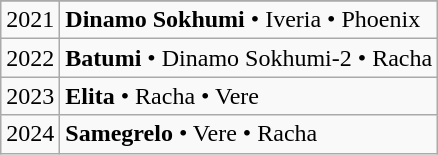<table class="wikitable">
<tr>
</tr>
<tr>
<td>2021</td>
<td><strong>Dinamo Sokhumi</strong> • Iveria • Phoenix</td>
</tr>
<tr>
<td>2022</td>
<td><strong>Batumi</strong> • Dinamo Sokhumi-2 • Racha</td>
</tr>
<tr>
<td>2023</td>
<td><strong>Elita</strong> • Racha • Vere</td>
</tr>
<tr>
<td>2024</td>
<td><strong>Samegrelo</strong> • Vere • Racha</td>
</tr>
</table>
